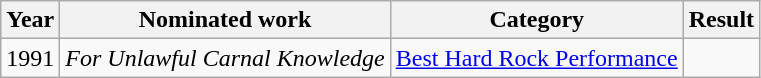<table class="wikitable">
<tr>
<th>Year</th>
<th>Nominated work</th>
<th>Category</th>
<th>Result</th>
</tr>
<tr>
<td>1991</td>
<td><em>For Unlawful Carnal Knowledge</em></td>
<td><a href='#'>Best Hard Rock Performance</a></td>
<td></td>
</tr>
</table>
